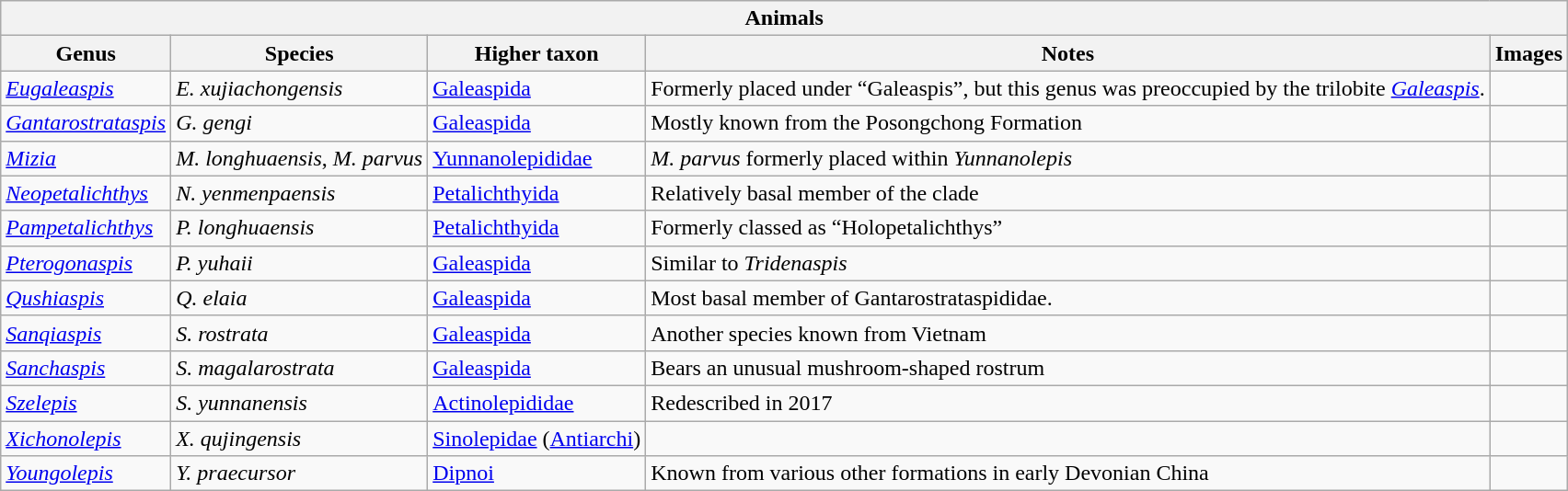<table class="wikitable sortable mw-collapsible">
<tr>
<th colspan="6" align="center">Animals</th>
</tr>
<tr>
<th>Genus</th>
<th>Species</th>
<th>Higher taxon</th>
<th>Notes</th>
<th>Images</th>
</tr>
<tr>
<td><em><a href='#'>Eugaleaspis</a></em></td>
<td><em>E. xujiachongensis</em></td>
<td><a href='#'>Galeaspida</a></td>
<td>Formerly placed under “Galeaspis”, but this genus was preoccupied by the trilobite <em><a href='#'>Galeaspis</a></em>.</td>
<td></td>
</tr>
<tr>
<td><em><a href='#'>Gantarostrataspis</a></em></td>
<td><em>G. gengi</em></td>
<td><a href='#'>Galeaspida</a></td>
<td>Mostly known from the Posongchong Formation</td>
<td></td>
</tr>
<tr>
<td><em><a href='#'>Mizia</a></em></td>
<td><em>M. longhuaensis</em>, <em>M. parvus</em></td>
<td><a href='#'>Yunnanolepididae</a></td>
<td><em>M. parvus</em> formerly placed within <em>Yunnanolepis</em></td>
<td></td>
</tr>
<tr>
<td><em><a href='#'>Neopetalichthys</a></em></td>
<td><em>N. yenmenpaensis</em></td>
<td><a href='#'>Petalichthyida</a></td>
<td>Relatively basal member of the clade</td>
<td></td>
</tr>
<tr>
<td><em><a href='#'>Pampetalichthys</a></em></td>
<td><em>P. longhuaensis</em></td>
<td><a href='#'>Petalichthyida</a></td>
<td>Formerly classed as “Holopetalichthys”</td>
<td></td>
</tr>
<tr>
<td><em><a href='#'>Pterogonaspis</a></em></td>
<td><em>P. yuhaii</em></td>
<td><a href='#'>Galeaspida</a></td>
<td>Similar to <em>Tridenaspis</em></td>
<td></td>
</tr>
<tr>
<td><em><a href='#'>Qushiaspis</a></em></td>
<td><em>Q. elaia</em></td>
<td><a href='#'>Galeaspida</a></td>
<td>Most basal member of Gantarostrataspididae.</td>
<td></td>
</tr>
<tr>
<td><em><a href='#'>Sanqiaspis</a></em></td>
<td><em>S. rostrata</em></td>
<td><a href='#'>Galeaspida</a></td>
<td>Another species known from Vietnam</td>
<td></td>
</tr>
<tr>
<td><em><a href='#'>Sanchaspis</a></em></td>
<td><em>S. magalarostrata</em></td>
<td><a href='#'>Galeaspida</a></td>
<td>Bears an unusual mushroom-shaped rostrum</td>
<td></td>
</tr>
<tr>
<td><em><a href='#'>Szelepis</a></em></td>
<td><em>S. yunnanensis</em></td>
<td><a href='#'>Actinolepididae</a></td>
<td>Redescribed in 2017</td>
<td></td>
</tr>
<tr>
<td><em><a href='#'>Xichonolepis</a></em></td>
<td><em>X. qujingensis</em></td>
<td><a href='#'>Sinolepidae</a> (<a href='#'>Antiarchi</a>)</td>
<td></td>
<td></td>
</tr>
<tr>
<td><em><a href='#'>Youngolepis</a></em></td>
<td><em>Y. praecursor</em></td>
<td><a href='#'>Dipnoi</a></td>
<td>Known from various other formations in early Devonian China</td>
<td></td>
</tr>
</table>
